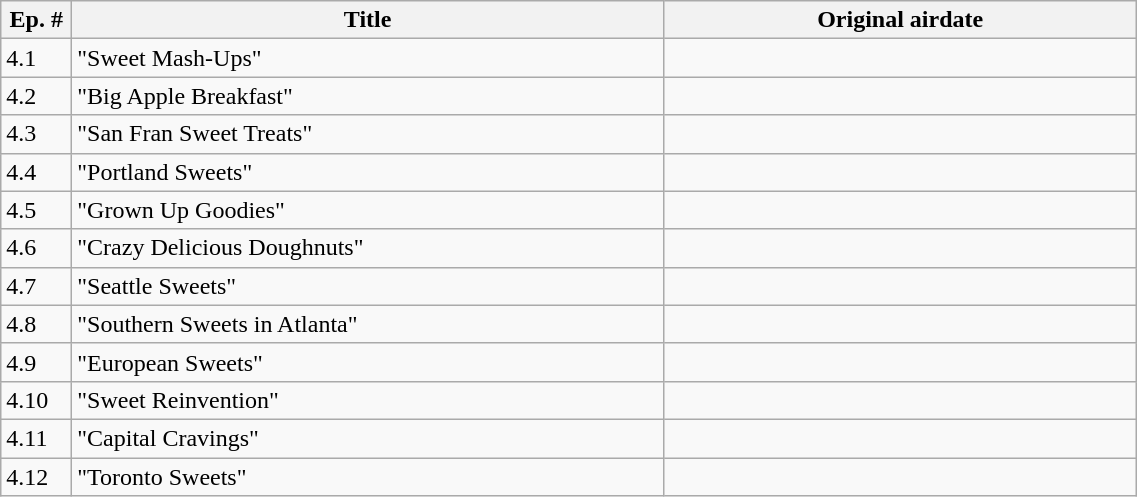<table class="wikitable" width="60%">
<tr>
<th width="6%">Ep. #</th>
<th width="50%">Title</th>
<th width="40%">Original airdate</th>
</tr>
<tr>
<td>4.1</td>
<td>"Sweet Mash-Ups"</td>
<td></td>
</tr>
<tr>
<td>4.2</td>
<td>"Big Apple Breakfast"</td>
<td></td>
</tr>
<tr>
<td>4.3</td>
<td>"San Fran Sweet Treats"</td>
<td></td>
</tr>
<tr>
<td>4.4</td>
<td>"Portland Sweets"</td>
<td></td>
</tr>
<tr>
<td>4.5</td>
<td>"Grown Up Goodies"</td>
<td></td>
</tr>
<tr>
<td>4.6</td>
<td>"Crazy Delicious Doughnuts"</td>
<td></td>
</tr>
<tr>
<td>4.7</td>
<td>"Seattle Sweets"</td>
<td></td>
</tr>
<tr>
<td>4.8</td>
<td>"Southern Sweets in Atlanta"</td>
<td></td>
</tr>
<tr>
<td>4.9</td>
<td>"European Sweets"</td>
<td></td>
</tr>
<tr>
<td>4.10</td>
<td>"Sweet Reinvention"</td>
<td></td>
</tr>
<tr>
<td>4.11</td>
<td>"Capital Cravings"</td>
<td></td>
</tr>
<tr>
<td>4.12</td>
<td>"Toronto Sweets"</td>
<td></td>
</tr>
</table>
